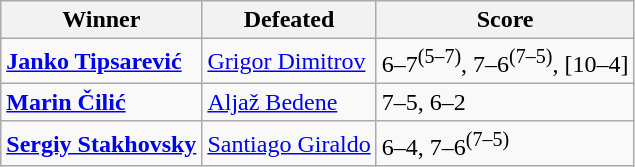<table class="wikitable">
<tr>
<th>Winner</th>
<th>Defeated</th>
<th>Score</th>
</tr>
<tr>
<td> <strong><a href='#'>Janko Tipsarević</a></strong></td>
<td> <a href='#'>Grigor Dimitrov</a></td>
<td>6–7<sup>(5–7)</sup>, 7–6<sup>(7–5)</sup>, [10–4]</td>
</tr>
<tr>
<td> <strong><a href='#'>Marin Čilić</a></strong></td>
<td> <a href='#'>Aljaž Bedene</a></td>
<td>7–5, 6–2</td>
</tr>
<tr>
<td> <strong><a href='#'>Sergiy Stakhovsky</a></strong></td>
<td> <a href='#'>Santiago Giraldo</a></td>
<td>6–4, 7–6<sup>(7–5)</sup></td>
</tr>
</table>
